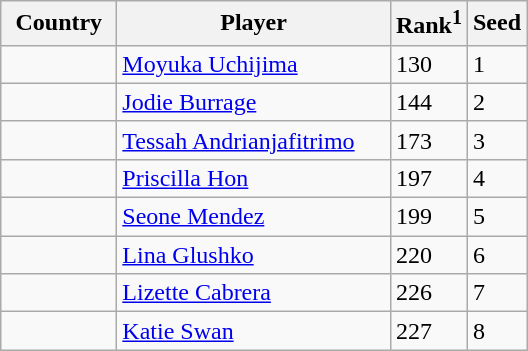<table class="sortable wikitable">
<tr>
<th width="70">Country</th>
<th width="175">Player</th>
<th>Rank<sup>1</sup></th>
<th>Seed</th>
</tr>
<tr>
<td></td>
<td><a href='#'>Moyuka Uchijima</a></td>
<td>130</td>
<td>1</td>
</tr>
<tr>
<td></td>
<td><a href='#'>Jodie Burrage</a></td>
<td>144</td>
<td>2</td>
</tr>
<tr>
<td></td>
<td><a href='#'>Tessah Andrianjafitrimo</a></td>
<td>173</td>
<td>3</td>
</tr>
<tr>
<td></td>
<td><a href='#'>Priscilla Hon</a></td>
<td>197</td>
<td>4</td>
</tr>
<tr>
<td></td>
<td><a href='#'>Seone Mendez</a></td>
<td>199</td>
<td>5</td>
</tr>
<tr>
<td></td>
<td><a href='#'>Lina Glushko</a></td>
<td>220</td>
<td>6</td>
</tr>
<tr>
<td></td>
<td><a href='#'>Lizette Cabrera</a></td>
<td>226</td>
<td>7</td>
</tr>
<tr>
<td></td>
<td><a href='#'>Katie Swan</a></td>
<td>227</td>
<td>8</td>
</tr>
</table>
